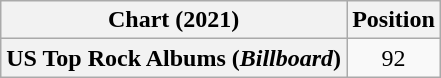<table class="wikitable plainrowheaders" style="text-align:center">
<tr>
<th scope="col">Chart (2021)</th>
<th scope="col">Position</th>
</tr>
<tr>
<th scope="row">US Top Rock Albums (<em>Billboard</em>)</th>
<td>92</td>
</tr>
</table>
